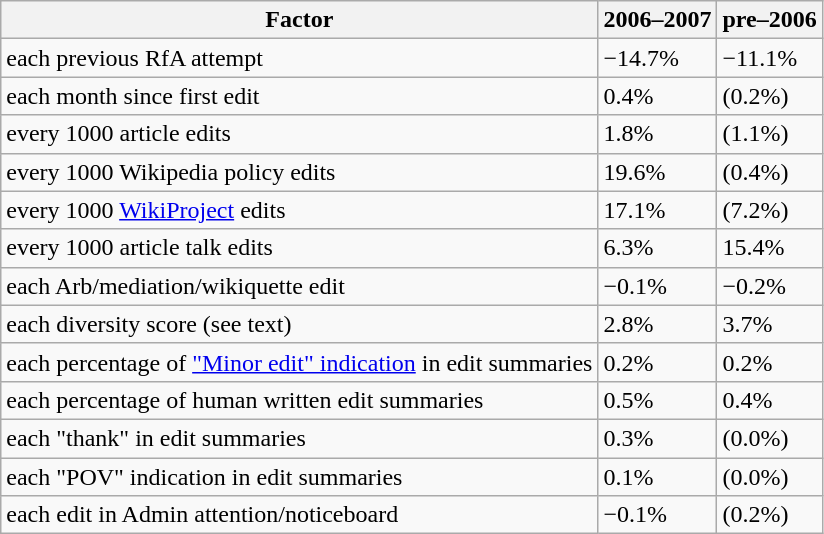<table class="wikitable">
<tr>
<th>Factor</th>
<th>2006–2007</th>
<th>pre–2006</th>
</tr>
<tr>
<td>each previous RfA attempt</td>
<td>−14.7%</td>
<td>−11.1%</td>
</tr>
<tr>
<td>each month since first edit</td>
<td>0.4%</td>
<td>(0.2%)</td>
</tr>
<tr>
<td>every 1000 article edits</td>
<td>1.8%</td>
<td>(1.1%)</td>
</tr>
<tr>
<td>every 1000 Wikipedia policy edits</td>
<td>19.6%</td>
<td>(0.4%)</td>
</tr>
<tr>
<td>every 1000 <a href='#'>WikiProject</a> edits</td>
<td>17.1%</td>
<td>(7.2%)</td>
</tr>
<tr>
<td>every 1000 article talk edits</td>
<td>6.3%</td>
<td>15.4%</td>
</tr>
<tr>
<td>each Arb/mediation/wikiquette edit</td>
<td>−0.1%</td>
<td>−0.2%</td>
</tr>
<tr>
<td>each diversity score (see text)</td>
<td>2.8%</td>
<td>3.7%</td>
</tr>
<tr>
<td>each percentage of <a href='#'>"Minor edit" indication</a> in edit summaries</td>
<td>0.2%</td>
<td>0.2%</td>
</tr>
<tr>
<td>each percentage of human written edit summaries</td>
<td>0.5%</td>
<td>0.4%</td>
</tr>
<tr>
<td>each "thank" in edit summaries</td>
<td>0.3%</td>
<td>(0.0%)</td>
</tr>
<tr>
<td>each "POV" indication in edit summaries</td>
<td>0.1%</td>
<td>(0.0%)</td>
</tr>
<tr>
<td>each edit in Admin attention/noticeboard</td>
<td>−0.1%</td>
<td>(0.2%)</td>
</tr>
</table>
